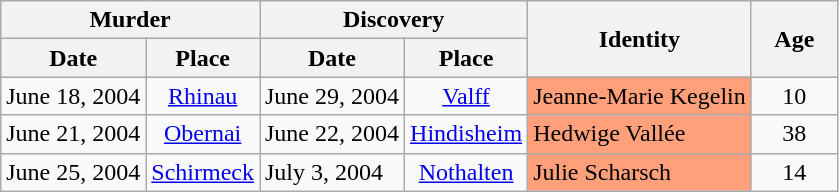<table class="wikitable centre" style="margin-bottom: 10px;">
<tr>
<th colspan="2" scope="col">Murder</th>
<th colspan="2" scope="col">Discovery</th>
<th rowspan="2" scope="col">Identity</th>
<th rowspan="2" scope="col" style="width:50px;">Age</th>
</tr>
<tr>
<th scope="col">Date</th>
<th scope="col">Place</th>
<th scope="col">Date</th>
<th scope="col">Place</th>
</tr>
<tr>
<td scope="row" style="text-align: left;">June 18, 2004</td>
<td style="text-align: center;"><a href='#'>Rhinau</a></td>
<td scope="row" style="text-align: left;">June 29, 2004</td>
<td style="text-align: center;"><a href='#'>Valff</a></td>
<td style="background:LightSalmon">Jeanne-Marie Kegelin</td>
<td style="text-align: center;">10</td>
</tr>
<tr>
<td scope="row" style="text-align: left;">June 21, 2004</td>
<td style="text-align: center;"><a href='#'>Obernai</a></td>
<td scope="row" style="text-align: left;">June 22, 2004</td>
<td style="text-align: center;"><a href='#'>Hindisheim</a></td>
<td style="background:LightSalmon">Hedwige Vallée</td>
<td style="text-align: center;">38</td>
</tr>
<tr>
<td scope="row" style="text-align: left;">June 25, 2004</td>
<td style="text-align: center;"><a href='#'>Schirmeck</a></td>
<td scope="row" style="text-align: left;">July 3, 2004</td>
<td style="text-align: center;"><a href='#'>Nothalten</a></td>
<td style="background:LightSalmon">Julie Scharsch</td>
<td style="text-align: center;">14</td>
</tr>
</table>
